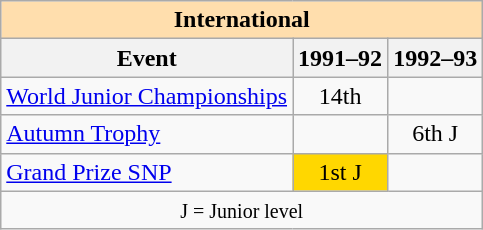<table class="wikitable" style="text-align:center">
<tr>
<th style="background-color: #ffdead; " colspan=3 align=center>International</th>
</tr>
<tr>
<th>Event</th>
<th>1991–92</th>
<th>1992–93</th>
</tr>
<tr>
<td align=left><a href='#'>World Junior Championships</a></td>
<td>14th</td>
<td></td>
</tr>
<tr>
<td align=left><a href='#'>Autumn Trophy</a></td>
<td></td>
<td>6th J</td>
</tr>
<tr>
<td align=left><a href='#'>Grand Prize SNP</a></td>
<td bgcolor=gold>1st J</td>
<td></td>
</tr>
<tr>
<td colspan=3 align=center><small> J = Junior level </small></td>
</tr>
</table>
